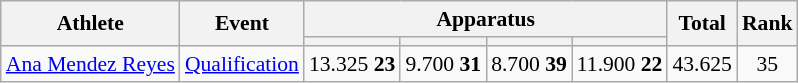<table class="wikitable" style="font-size:90%">
<tr>
<th rowspan=2>Athlete</th>
<th rowspan=2>Event</th>
<th colspan =4>Apparatus</th>
<th rowspan=2>Total</th>
<th rowspan=2>Rank</th>
</tr>
<tr style="font-size:95%">
<th></th>
<th></th>
<th></th>
<th></th>
</tr>
<tr align=center>
<td align=left><a href='#'>Ana Mendez Reyes</a></td>
<td align=left><a href='#'>Qualification</a></td>
<td>13.325	<strong>23	</strong></td>
<td>9.700	<strong>31</strong></td>
<td>8.700	<strong>39</strong></td>
<td>11.900	<strong>22</strong></td>
<td>43.625</td>
<td>35</td>
</tr>
</table>
